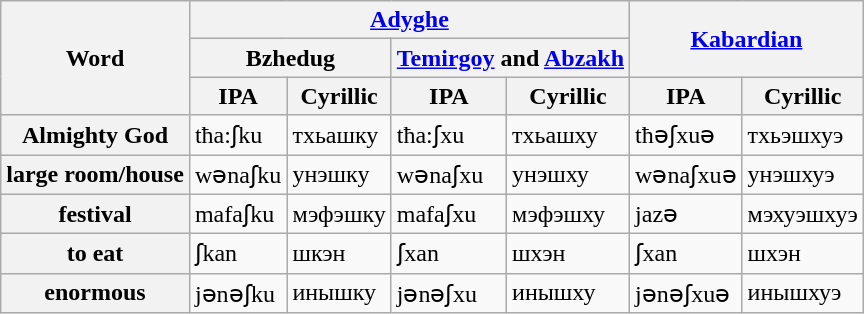<table class="wikitable" border="1" text-align="right">
<tr>
<th rowspan="3">Word</th>
<th colspan="4"><a href='#'>Adyghe</a></th>
<th rowspan="2" colspan="2"><a href='#'>Kabardian</a></th>
</tr>
<tr>
<th colspan="2">Bzhedug</th>
<th colspan="2"><a href='#'>Temirgoy</a> and <a href='#'>Abzakh</a></th>
</tr>
<tr>
<th>IPA</th>
<th>Cyrillic</th>
<th>IPA</th>
<th>Cyrillic</th>
<th>IPA</th>
<th>Cyrillic</th>
</tr>
<tr>
<th>Almighty God</th>
<td>tħa:ʃku</td>
<td>тхьашку</td>
<td>tħa:ʃxu</td>
<td>тхьашху</td>
<td>tħəʃxuə</td>
<td>тхьэшхуэ</td>
</tr>
<tr>
<th>large room/house</th>
<td>wənaʃku</td>
<td>унэшку</td>
<td>wənaʃxu</td>
<td>унэшху</td>
<td>wənaʃxuə</td>
<td>унэшхуэ</td>
</tr>
<tr>
<th>festival</th>
<td>mafaʃku</td>
<td>мэфэшку</td>
<td>mafaʃxu</td>
<td>мэфэшху</td>
<td>jazə</td>
<td>мэхуэшхуэ</td>
</tr>
<tr>
<th>to eat</th>
<td>ʃkan</td>
<td>шкэн</td>
<td>ʃxan</td>
<td>шхэн</td>
<td>ʃxan</td>
<td>шхэн</td>
</tr>
<tr>
<th>enormous</th>
<td>jənəʃku</td>
<td>инышку</td>
<td>jənəʃxu</td>
<td>инышху</td>
<td>jənəʃxuə</td>
<td>инышхуэ</td>
</tr>
</table>
